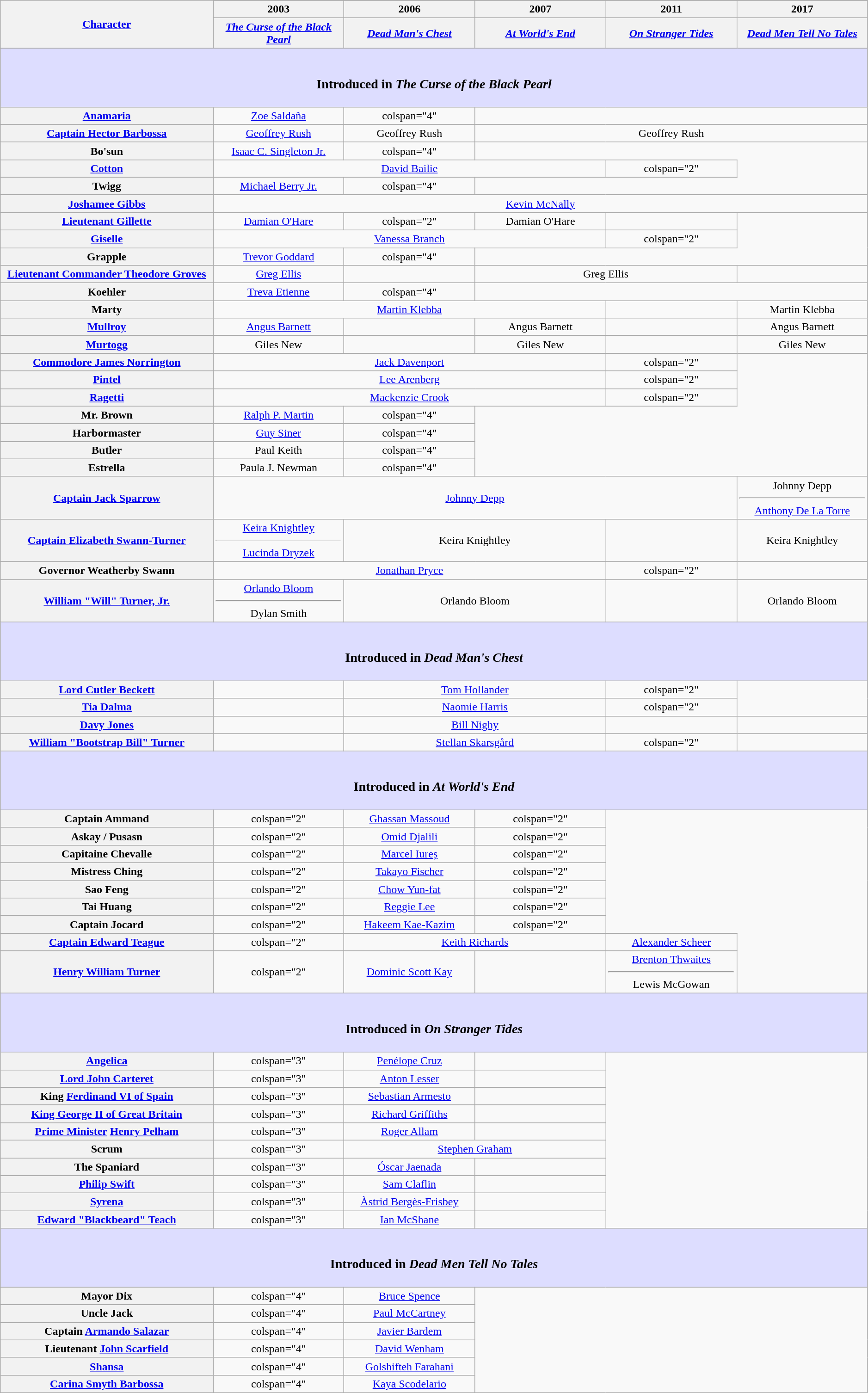<table class="wikitable" style="text-align:center; width:99%;">
<tr>
<th rowspan="3" width="13%"><a href='#'>Character</a></th>
</tr>
<tr>
<th>2003</th>
<th>2006</th>
<th>2007</th>
<th>2011</th>
<th>2017</th>
</tr>
<tr>
<th align="center" width="8%"><em><a href='#'>The Curse of the Black Pearl</a></em></th>
<th align="center" width="8%"><em><a href='#'>Dead Man's Chest</a></em></th>
<th align="center" width="8%"><em><a href='#'>At World's End</a></em></th>
<th align="center" width="8%"><em><a href='#'>On Stranger Tides</a></em></th>
<th align="center" width="8%"><em><a href='#'>Dead Men Tell No Tales</a></em></th>
</tr>
<tr>
<th colspan="14" style="background-color:#ddf;"><br><h3>Introduced in <em>The Curse of the Black Pearl</em></h3></th>
</tr>
<tr>
<th><a href='#'>Anamaria</a></th>
<td><a href='#'>Zoe Saldaña</a></td>
<td>colspan="4" </td>
</tr>
<tr>
<th><a href='#'>Captain Hector Barbossa</a></th>
<td><a href='#'>Geoffrey Rush</a></td>
<td>Geoffrey Rush</td>
<td colspan="3">Geoffrey Rush</td>
</tr>
<tr>
<th>Bo'sun</th>
<td><a href='#'>Isaac C. Singleton Jr.</a></td>
<td>colspan="4" </td>
</tr>
<tr>
<th><a href='#'>Cotton</a></th>
<td colspan="3"><a href='#'>David Bailie</a></td>
<td>colspan="2" </td>
</tr>
<tr>
<th>Twigg</th>
<td><a href='#'>Michael Berry Jr.</a></td>
<td>colspan="4" </td>
</tr>
<tr>
<th><a href='#'>Joshamee Gibbs</a></th>
<td colspan="5"><a href='#'>Kevin McNally</a></td>
</tr>
<tr>
<th><a href='#'>Lieutenant Gillette</a></th>
<td><a href='#'>Damian O'Hare</a></td>
<td>colspan="2" </td>
<td>Damian O'Hare</td>
<td></td>
</tr>
<tr>
<th><a href='#'>Giselle</a></th>
<td colspan="3"><a href='#'>Vanessa Branch</a></td>
<td>colspan="2" </td>
</tr>
<tr>
<th>Grapple</th>
<td><a href='#'>Trevor Goddard</a></td>
<td>colspan="4" </td>
</tr>
<tr>
<th><a href='#'>Lieutenant Commander Theodore Groves</a></th>
<td><a href='#'>Greg Ellis</a></td>
<td></td>
<td colspan="2">Greg Ellis</td>
<td></td>
</tr>
<tr>
<th>Koehler</th>
<td><a href='#'>Treva Etienne</a></td>
<td>colspan="4" </td>
</tr>
<tr>
<th>Marty</th>
<td colspan="3"><a href='#'>Martin Klebba</a></td>
<td></td>
<td>Martin Klebba</td>
</tr>
<tr>
<th><a href='#'>Mullroy</a></th>
<td><a href='#'>Angus Barnett</a></td>
<td></td>
<td>Angus Barnett</td>
<td></td>
<td>Angus Barnett</td>
</tr>
<tr>
<th><a href='#'>Murtogg</a></th>
<td>Giles New</td>
<td></td>
<td>Giles New</td>
<td></td>
<td>Giles New</td>
</tr>
<tr>
<th><a href='#'>Commodore James Norrington</a></th>
<td colspan="3"><a href='#'>Jack Davenport</a></td>
<td>colspan="2" </td>
</tr>
<tr>
<th><a href='#'>Pintel</a></th>
<td colspan="3"><a href='#'>Lee Arenberg</a></td>
<td>colspan="2" </td>
</tr>
<tr>
<th><a href='#'>Ragetti</a></th>
<td colspan="3"><a href='#'>Mackenzie Crook</a></td>
<td>colspan="2" </td>
</tr>
<tr>
<th>Mr. Brown</th>
<td><a href='#'>Ralph P. Martin</a></td>
<td>colspan="4" </td>
</tr>
<tr>
<th>Harbormaster</th>
<td><a href='#'>Guy Siner</a></td>
<td>colspan="4" </td>
</tr>
<tr>
<th>Butler</th>
<td>Paul Keith</td>
<td>colspan="4" </td>
</tr>
<tr>
<th>Estrella</th>
<td>Paula J. Newman</td>
<td>colspan="4" </td>
</tr>
<tr>
<th><a href='#'>Captain Jack Sparrow</a></th>
<td colspan="4"><a href='#'>Johnny Depp</a></td>
<td>Johnny Depp<hr><a href='#'>Anthony De La Torre</a></td>
</tr>
<tr>
<th><a href='#'>Captain Elizabeth Swann-Turner</a></th>
<td><a href='#'>Keira Knightley</a><hr><a href='#'>Lucinda Dryzek</a></td>
<td colspan="2">Keira Knightley</td>
<td></td>
<td>Keira Knightley</td>
</tr>
<tr>
<th>Governor Weatherby Swann</th>
<td colspan="3"><a href='#'>Jonathan Pryce</a></td>
<td>colspan="2" </td>
</tr>
<tr>
<th><a href='#'>William "Will" Turner, Jr.</a></th>
<td><a href='#'>Orlando Bloom</a><hr>Dylan Smith</td>
<td colspan="2">Orlando Bloom</td>
<td></td>
<td>Orlando Bloom</td>
</tr>
<tr>
<th colspan="14" style="background-color:#ddf;"><br><h3>Introduced in <em>Dead Man's Chest</em></h3></th>
</tr>
<tr>
<th><a href='#'>Lord Cutler Beckett</a></th>
<td></td>
<td colspan="2"><a href='#'>Tom Hollander</a></td>
<td>colspan="2" </td>
</tr>
<tr>
<th><a href='#'>Tia Dalma<br></a></th>
<td></td>
<td colspan="2"><a href='#'>Naomie Harris</a></td>
<td>colspan="2" </td>
</tr>
<tr>
<th><a href='#'>Davy Jones</a></th>
<td></td>
<td colspan="2"><a href='#'>Bill Nighy</a></td>
<td></td>
<td></td>
</tr>
<tr>
<th><a href='#'>William "Bootstrap Bill" Turner</a></th>
<td></td>
<td colspan="2"><a href='#'>Stellan Skarsgård</a></td>
<td>colspan="2" </td>
</tr>
<tr>
<th colspan="14" style="background-color:#ddf;"><br><h3>Introduced in <em>At World's End</em></h3></th>
</tr>
<tr>
<th>Captain Ammand</th>
<td>colspan="2" </td>
<td><a href='#'>Ghassan Massoud</a></td>
<td>colspan="2" </td>
</tr>
<tr>
<th>Askay / Pusasn</th>
<td>colspan="2" </td>
<td><a href='#'>Omid Djalili</a></td>
<td>colspan="2" </td>
</tr>
<tr>
<th>Capitaine Chevalle</th>
<td>colspan="2" </td>
<td><a href='#'>Marcel Iureș</a></td>
<td>colspan="2" </td>
</tr>
<tr>
<th>Mistress Ching</th>
<td>colspan="2" </td>
<td><a href='#'>Takayo Fischer</a></td>
<td>colspan="2" </td>
</tr>
<tr>
<th>Sao Feng</th>
<td>colspan="2" </td>
<td><a href='#'>Chow Yun-fat</a></td>
<td>colspan="2" </td>
</tr>
<tr>
<th>Tai Huang</th>
<td>colspan="2" </td>
<td><a href='#'>Reggie Lee</a></td>
<td>colspan="2" </td>
</tr>
<tr>
<th>Captain Jocard</th>
<td>colspan="2" </td>
<td><a href='#'>Hakeem Kae-Kazim</a></td>
<td>colspan="2" </td>
</tr>
<tr>
<th><a href='#'>Captain Edward Teague</a></th>
<td>colspan="2" </td>
<td colspan="2"><a href='#'>Keith Richards</a></td>
<td><a href='#'>Alexander Scheer</a></td>
</tr>
<tr>
<th><a href='#'>Henry William Turner</a></th>
<td>colspan="2" </td>
<td><a href='#'>Dominic Scott Kay</a></td>
<td></td>
<td><a href='#'>Brenton Thwaites</a><hr>Lewis McGowan</td>
</tr>
<tr>
<th colspan="14" style="background-color:#ddf;"><br><h3>Introduced in <em>On Stranger Tides</em></h3></th>
</tr>
<tr>
<th><a href='#'>Angelica</a></th>
<td>colspan="3" </td>
<td><a href='#'>Penélope Cruz</a></td>
<td></td>
</tr>
<tr>
<th><a href='#'>Lord John Carteret</a></th>
<td>colspan="3" </td>
<td><a href='#'>Anton Lesser</a></td>
<td></td>
</tr>
<tr>
<th>King <a href='#'>Ferdinand VI of Spain</a></th>
<td>colspan="3" </td>
<td><a href='#'>Sebastian Armesto</a></td>
<td></td>
</tr>
<tr>
<th><a href='#'>King George II of Great Britain</a></th>
<td>colspan="3" </td>
<td><a href='#'>Richard Griffiths</a></td>
<td></td>
</tr>
<tr>
<th><a href='#'>Prime Minister</a> <a href='#'>Henry Pelham</a></th>
<td>colspan="3" </td>
<td><a href='#'>Roger Allam</a></td>
<td></td>
</tr>
<tr>
<th>Scrum</th>
<td>colspan="3" </td>
<td colspan="2"><a href='#'>Stephen Graham</a></td>
</tr>
<tr>
<th>The Spaniard</th>
<td>colspan="3" </td>
<td><a href='#'>Óscar Jaenada</a></td>
<td></td>
</tr>
<tr>
<th><a href='#'>Philip Swift</a></th>
<td>colspan="3" </td>
<td><a href='#'>Sam Claflin</a></td>
<td></td>
</tr>
<tr>
<th><a href='#'>Syrena</a></th>
<td>colspan="3" </td>
<td><a href='#'>Àstrid Bergès-Frisbey</a></td>
<td></td>
</tr>
<tr>
<th><a href='#'>Edward "Blackbeard" Teach</a></th>
<td>colspan="3" </td>
<td><a href='#'>Ian McShane</a></td>
<td></td>
</tr>
<tr>
<th colspan="14" style="background-color:#ddf;"><br><h3>Introduced in <em>Dead Men Tell No Tales</em></h3></th>
</tr>
<tr>
<th>Mayor Dix</th>
<td>colspan="4" </td>
<td><a href='#'>Bruce Spence</a></td>
</tr>
<tr>
<th>Uncle Jack</th>
<td>colspan="4" </td>
<td><a href='#'>Paul McCartney</a></td>
</tr>
<tr>
<th>Captain <a href='#'>Armando Salazar</a></th>
<td>colspan="4" </td>
<td><a href='#'>Javier Bardem</a></td>
</tr>
<tr>
<th>Lieutenant <a href='#'>John Scarfield</a></th>
<td>colspan="4" </td>
<td><a href='#'>David Wenham</a></td>
</tr>
<tr>
<th><a href='#'>Shansa</a></th>
<td>colspan="4" </td>
<td><a href='#'>Golshifteh Farahani</a></td>
</tr>
<tr>
<th><a href='#'>Carina Smyth Barbossa</a></th>
<td>colspan="4" </td>
<td><a href='#'>Kaya Scodelario</a></td>
</tr>
</table>
